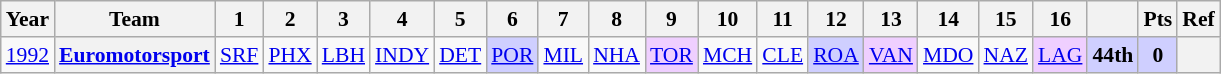<table class="wikitable" style="text-align:center; font-size:90%">
<tr>
<th>Year</th>
<th>Team</th>
<th>1</th>
<th>2</th>
<th>3</th>
<th>4</th>
<th>5</th>
<th>6</th>
<th>7</th>
<th>8</th>
<th>9</th>
<th>10</th>
<th>11</th>
<th>12</th>
<th>13</th>
<th>14</th>
<th>15</th>
<th>16</th>
<th></th>
<th>Pts</th>
<th>Ref</th>
</tr>
<tr>
<td><a href='#'>1992</a></td>
<th><a href='#'>Euromotorsport</a></th>
<td><a href='#'>SRF</a></td>
<td><a href='#'>PHX</a></td>
<td><a href='#'>LBH</a></td>
<td><a href='#'>INDY</a></td>
<td><a href='#'>DET</a></td>
<td style="background:#CFCFFF;"><a href='#'>POR</a><br></td>
<td><a href='#'>MIL</a></td>
<td><a href='#'>NHA</a></td>
<td style="background:#EFCFFF;"><a href='#'>TOR</a><br></td>
<td><a href='#'>MCH</a></td>
<td><a href='#'>CLE</a></td>
<td style="background:#CFCFFF;"><a href='#'>ROA</a><br></td>
<td style="background:#EFCFFF;"><a href='#'>VAN</a><br></td>
<td><a href='#'>MDO</a></td>
<td><a href='#'>NAZ</a></td>
<td style="background:#EFCFFF;"><a href='#'>LAG</a><br></td>
<th style="background:#CFCFFF;">44th</th>
<th style="background:#CFCFFF;">0</th>
<th></th>
</tr>
</table>
